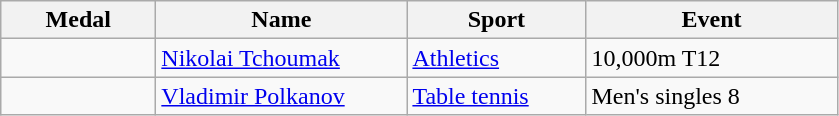<table class="wikitable">
<tr>
<th style="width:6em">Medal</th>
<th style="width:10em">Name</th>
<th style="width:7em">Sport</th>
<th style="width:10em">Event</th>
</tr>
<tr>
<td></td>
<td><a href='#'>Nikolai Tchoumak</a></td>
<td><a href='#'>Athletics</a></td>
<td>10,000m T12</td>
</tr>
<tr>
<td></td>
<td><a href='#'>Vladimir Polkanov</a></td>
<td><a href='#'>Table tennis</a></td>
<td>Men's singles 8</td>
</tr>
</table>
